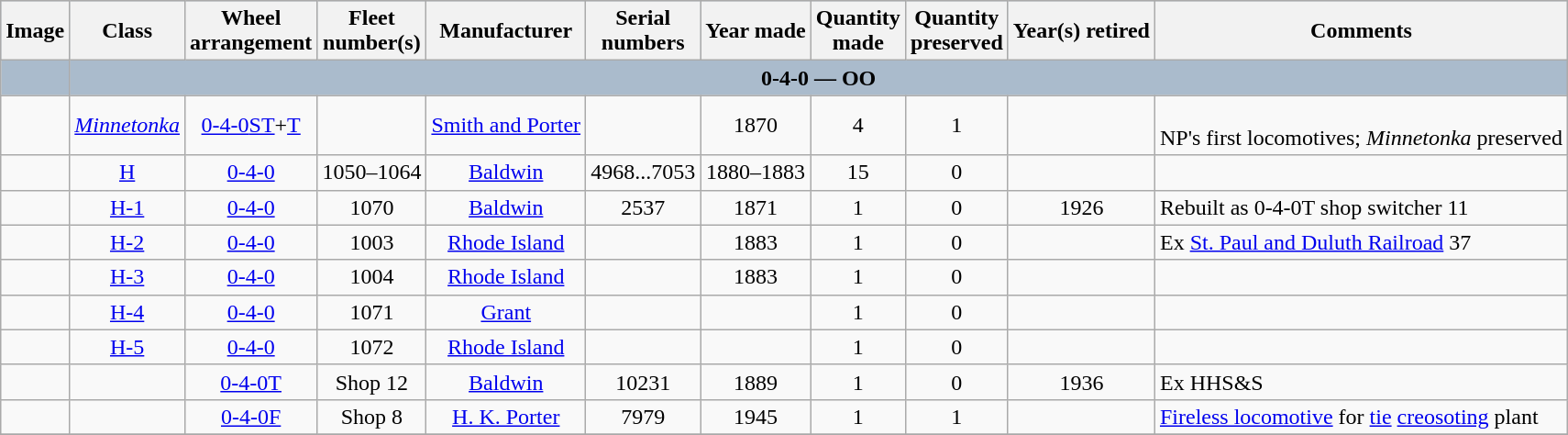<table class="wikitable" style="text-align:center">
<tr style="background:#AABBCC; font-weight:bold">
<th>Image</th>
<th>Class</th>
<th>Wheel<br>arrangement</th>
<th>Fleet<br>number(s)</th>
<th>Manufacturer</th>
<th>Serial<br>numbers</th>
<th>Year made</th>
<th>Quantity<br>made</th>
<th>Quantity<br>preserved</th>
<th>Year(s) retired</th>
<th>Comments</th>
</tr>
<tr style="background:#AABBCC; font-weight:bold">
<td></td>
<td colspan="10">0-4-0 — OO</td>
</tr>
<tr>
<td></td>
<td><a href='#'><em>Minnetonka</em></a></td>
<td><a href='#'>0-4-0</a><a href='#'>ST</a>+<a href='#'>T</a></td>
<td></td>
<td><a href='#'>Smith and Porter</a></td>
<td></td>
<td>1870</td>
<td>4</td>
<td>1</td>
<td></td>
<td align=left><br>NP's first locomotives; <em>Minnetonka</em> preserved</td>
</tr>
<tr>
<td></td>
<td><a href='#'>H</a></td>
<td><a href='#'>0-4-0</a></td>
<td>1050–1064</td>
<td><a href='#'>Baldwin</a></td>
<td>4968...7053</td>
<td>1880–1883</td>
<td>15</td>
<td>0</td>
<td></td>
<td align=left></td>
</tr>
<tr>
<td></td>
<td><a href='#'>H-1</a></td>
<td><a href='#'>0-4-0</a></td>
<td>1070</td>
<td><a href='#'>Baldwin</a></td>
<td>2537</td>
<td>1871</td>
<td>1</td>
<td>0</td>
<td>1926</td>
<td align=left>Rebuilt as 0-4-0T shop switcher 11</td>
</tr>
<tr>
<td></td>
<td><a href='#'>H-2</a></td>
<td><a href='#'>0-4-0</a></td>
<td>1003</td>
<td><a href='#'>Rhode Island</a></td>
<td></td>
<td>1883</td>
<td>1</td>
<td>0</td>
<td></td>
<td align=left>Ex <a href='#'>St. Paul and Duluth Railroad</a> 37</td>
</tr>
<tr>
<td></td>
<td><a href='#'>H-3</a></td>
<td><a href='#'>0-4-0</a></td>
<td>1004</td>
<td><a href='#'>Rhode Island</a></td>
<td></td>
<td>1883</td>
<td>1</td>
<td>0</td>
<td></td>
<td align=left></td>
</tr>
<tr>
<td></td>
<td><a href='#'>H-4</a></td>
<td><a href='#'>0-4-0</a></td>
<td>1071</td>
<td><a href='#'>Grant</a></td>
<td></td>
<td></td>
<td>1</td>
<td>0</td>
<td></td>
<td align=left></td>
</tr>
<tr>
<td></td>
<td><a href='#'>H-5</a></td>
<td><a href='#'>0-4-0</a></td>
<td>1072</td>
<td><a href='#'>Rhode Island</a></td>
<td></td>
<td></td>
<td>1</td>
<td>0</td>
<td></td>
<td align=left></td>
</tr>
<tr>
<td></td>
<td></td>
<td><a href='#'>0-4-0T</a></td>
<td>Shop 12</td>
<td><a href='#'>Baldwin</a></td>
<td>10231</td>
<td>1889</td>
<td>1</td>
<td>0</td>
<td>1936</td>
<td align=left>Ex HHS&S</td>
</tr>
<tr>
<td></td>
<td></td>
<td><a href='#'>0-4-0F</a></td>
<td>Shop 8</td>
<td><a href='#'>H. K. Porter</a></td>
<td>7979</td>
<td>1945</td>
<td>1</td>
<td>1</td>
<td></td>
<td align=left><a href='#'>Fireless locomotive</a> for <a href='#'>tie</a> <a href='#'>creosoting</a> plant</td>
</tr>
<tr>
</tr>
</table>
